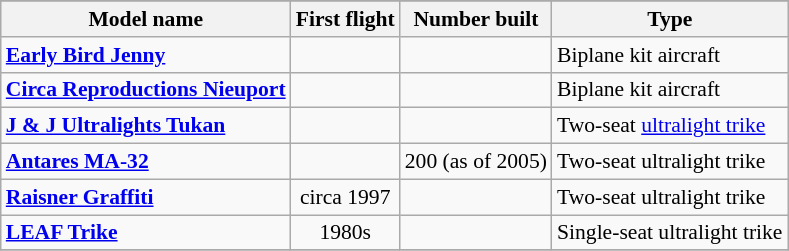<table class="wikitable" align=center style="font-size:90%;">
<tr>
</tr>
<tr style="background:#efefef;">
<th>Model name</th>
<th>First flight</th>
<th>Number built</th>
<th>Type</th>
</tr>
<tr>
<td align=left><strong><a href='#'>Early Bird Jenny</a></strong></td>
<td align=center></td>
<td align=center></td>
<td align=left>Biplane kit aircraft</td>
</tr>
<tr>
<td align=left><strong><a href='#'>Circa Reproductions Nieuport</a></strong></td>
<td align=center></td>
<td align=center></td>
<td align=left>Biplane kit aircraft</td>
</tr>
<tr>
<td align=left><strong><a href='#'>J & J Ultralights Tukan</a></strong></td>
<td align=center></td>
<td align=center></td>
<td align=left>Two-seat <a href='#'>ultralight trike</a></td>
</tr>
<tr>
<td align=left><strong><a href='#'>Antares MA-32</a></strong></td>
<td align=center></td>
<td align=center>200 (as of 2005)</td>
<td align=left>Two-seat ultralight trike</td>
</tr>
<tr>
<td align=left><strong><a href='#'>Raisner Graffiti</a></strong></td>
<td align=center>circa 1997</td>
<td align=center></td>
<td align=left>Two-seat ultralight trike</td>
</tr>
<tr>
<td align=left><strong><a href='#'>LEAF Trike</a></strong></td>
<td align=center>1980s</td>
<td align=center></td>
<td align=left>Single-seat ultralight trike</td>
</tr>
<tr>
</tr>
</table>
